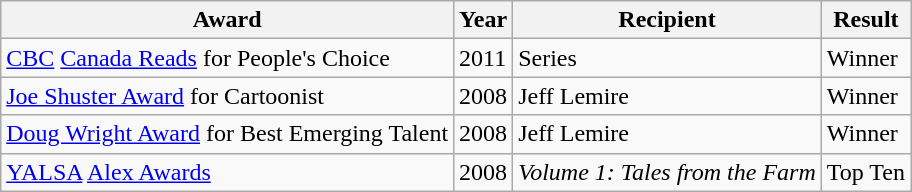<table class="wikitable">
<tr>
<th>Award</th>
<th>Year</th>
<th>Recipient</th>
<th>Result</th>
</tr>
<tr>
<td><a href='#'>CBC</a> <a href='#'>Canada Reads</a> for People's Choice</td>
<td>2011</td>
<td>Series</td>
<td>Winner</td>
</tr>
<tr>
<td><a href='#'>Joe Shuster Award</a> for Cartoonist</td>
<td>2008</td>
<td>Jeff Lemire</td>
<td>Winner</td>
</tr>
<tr>
<td><a href='#'>Doug Wright Award</a> for Best Emerging Talent</td>
<td>2008</td>
<td>Jeff Lemire</td>
<td>Winner</td>
</tr>
<tr>
<td><a href='#'>YALSA</a> <a href='#'>Alex Awards</a></td>
<td>2008</td>
<td><em>Volume 1: Tales from the Farm</em></td>
<td>Top Ten</td>
</tr>
</table>
